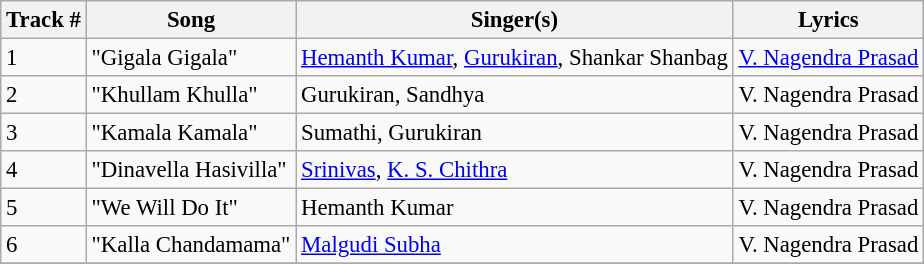<table class="wikitable" style="font-size:95%;">
<tr>
<th>Track #</th>
<th>Song</th>
<th>Singer(s)</th>
<th>Lyrics</th>
</tr>
<tr>
<td>1</td>
<td>"Gigala Gigala"</td>
<td><a href='#'>Hemanth Kumar</a>, <a href='#'>Gurukiran</a>, Shankar Shanbag</td>
<td><a href='#'>V. Nagendra Prasad</a></td>
</tr>
<tr>
<td>2</td>
<td>"Khullam Khulla"</td>
<td>Gurukiran, Sandhya</td>
<td>V. Nagendra Prasad</td>
</tr>
<tr>
<td>3</td>
<td>"Kamala Kamala"</td>
<td>Sumathi, Gurukiran</td>
<td>V. Nagendra Prasad</td>
</tr>
<tr>
<td>4</td>
<td>"Dinavella Hasivilla"</td>
<td><a href='#'>Srinivas</a>, <a href='#'>K. S. Chithra</a></td>
<td>V. Nagendra Prasad</td>
</tr>
<tr>
<td>5</td>
<td>"We Will Do It"</td>
<td>Hemanth Kumar</td>
<td>V. Nagendra Prasad</td>
</tr>
<tr>
<td>6</td>
<td>"Kalla Chandamama"</td>
<td><a href='#'>Malgudi Subha</a></td>
<td>V. Nagendra Prasad</td>
</tr>
<tr>
</tr>
</table>
